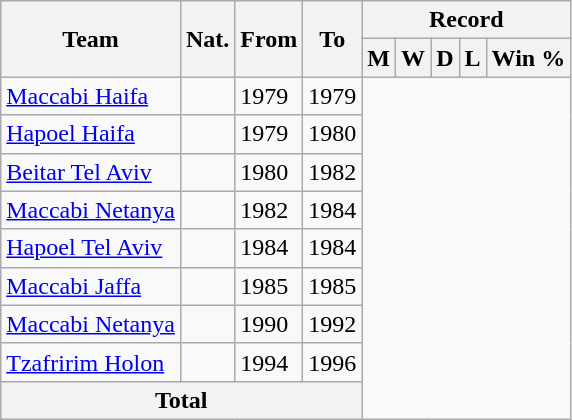<table class="wikitable" style="text-align: center">
<tr>
<th rowspan=2>Team</th>
<th rowspan=2>Nat.</th>
<th rowspan=2>From</th>
<th rowspan=2>To</th>
<th colspan=7>Record</th>
</tr>
<tr>
<th>M</th>
<th>W</th>
<th>D</th>
<th>L</th>
<th>Win %</th>
</tr>
<tr>
<td align=left><a href='#'>Maccabi Haifa</a></td>
<td></td>
<td align=left>1979</td>
<td align=left>1979<br></td>
</tr>
<tr>
<td align=left><a href='#'>Hapoel Haifa</a></td>
<td></td>
<td align=left>1979</td>
<td align=left>1980<br></td>
</tr>
<tr>
<td align=left><a href='#'>Beitar Tel Aviv</a></td>
<td></td>
<td align=left>1980</td>
<td align=left>1982<br></td>
</tr>
<tr>
<td align=left><a href='#'>Maccabi Netanya</a></td>
<td></td>
<td align=left>1982</td>
<td align=left>1984<br></td>
</tr>
<tr>
<td align=left><a href='#'>Hapoel Tel Aviv</a></td>
<td></td>
<td align=left>1984</td>
<td align=left>1984<br></td>
</tr>
<tr>
<td align=left><a href='#'>Maccabi Jaffa</a></td>
<td></td>
<td align=left>1985</td>
<td align=left>1985<br></td>
</tr>
<tr>
<td align=left><a href='#'>Maccabi Netanya</a></td>
<td></td>
<td align=left>1990</td>
<td align=left>1992<br></td>
</tr>
<tr>
<td align=left><a href='#'>Tzafririm Holon</a></td>
<td></td>
<td align=left>1994</td>
<td align=left>1996<br></td>
</tr>
<tr>
<th colspan=4>Total<br></th>
</tr>
</table>
